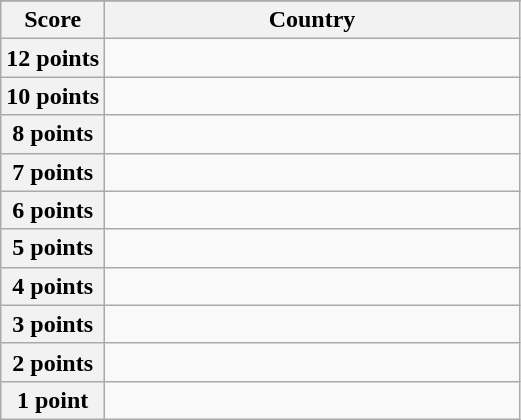<table class="wikitable">
<tr>
</tr>
<tr>
<th scope="col" width="20%">Score</th>
<th scope="col">Country</th>
</tr>
<tr>
<th scope="row">12 points</th>
<td></td>
</tr>
<tr>
<th scope="row">10 points</th>
<td></td>
</tr>
<tr>
<th scope="row">8 points</th>
<td></td>
</tr>
<tr>
<th scope="row">7 points</th>
<td></td>
</tr>
<tr>
<th scope="row">6 points</th>
<td></td>
</tr>
<tr>
<th scope="row">5 points</th>
<td></td>
</tr>
<tr>
<th scope="row">4 points</th>
<td></td>
</tr>
<tr>
<th scope="row">3 points</th>
<td></td>
</tr>
<tr>
<th scope="row">2 points</th>
<td></td>
</tr>
<tr>
<th scope="row">1 point</th>
<td></td>
</tr>
</table>
